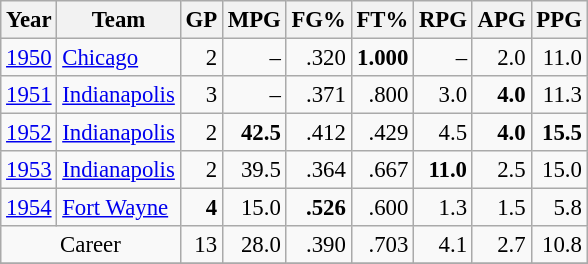<table class="wikitable sortable" style="font-size:95%; text-align:right;">
<tr>
<th>Year</th>
<th>Team</th>
<th>GP</th>
<th>MPG</th>
<th>FG%</th>
<th>FT%</th>
<th>RPG</th>
<th>APG</th>
<th>PPG</th>
</tr>
<tr>
<td style="text-align:left;"><a href='#'>1950</a></td>
<td style="text-align:left;"><a href='#'>Chicago</a></td>
<td>2</td>
<td>–</td>
<td>.320</td>
<td><strong>1.000</strong></td>
<td>–</td>
<td>2.0</td>
<td>11.0</td>
</tr>
<tr>
<td style="text-align:left;"><a href='#'>1951</a></td>
<td style="text-align:left;"><a href='#'>Indianapolis</a></td>
<td>3</td>
<td>–</td>
<td>.371</td>
<td>.800</td>
<td>3.0</td>
<td><strong>4.0</strong></td>
<td>11.3</td>
</tr>
<tr>
<td style="text-align:left;"><a href='#'>1952</a></td>
<td style="text-align:left;"><a href='#'>Indianapolis</a></td>
<td>2</td>
<td><strong>42.5</strong></td>
<td>.412</td>
<td>.429</td>
<td>4.5</td>
<td><strong>4.0</strong></td>
<td><strong>15.5</strong></td>
</tr>
<tr>
<td style="text-align:left;"><a href='#'>1953</a></td>
<td style="text-align:left;"><a href='#'>Indianapolis</a></td>
<td>2</td>
<td>39.5</td>
<td>.364</td>
<td>.667</td>
<td><strong>11.0</strong></td>
<td>2.5</td>
<td>15.0</td>
</tr>
<tr>
<td style="text-align:left;"><a href='#'>1954</a></td>
<td style="text-align:left;"><a href='#'>Fort Wayne</a></td>
<td><strong>4</strong></td>
<td>15.0</td>
<td><strong>.526</strong></td>
<td>.600</td>
<td>1.3</td>
<td>1.5</td>
<td>5.8</td>
</tr>
<tr class="sortbottom">
<td style="text-align:center;" colspan="2">Career</td>
<td>13</td>
<td>28.0</td>
<td>.390</td>
<td>.703</td>
<td>4.1</td>
<td>2.7</td>
<td>10.8</td>
</tr>
<tr>
</tr>
</table>
